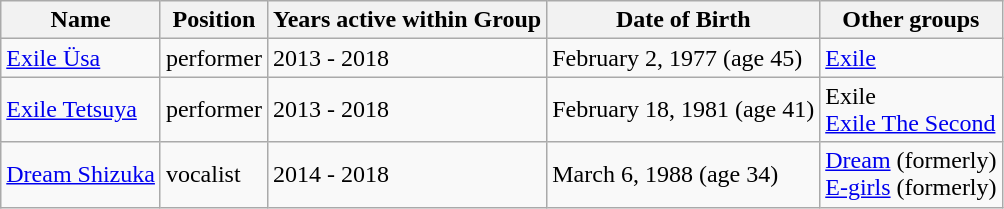<table class="wikitable">
<tr>
<th>Name</th>
<th>Position</th>
<th>Years active within Group</th>
<th>Date of Birth</th>
<th>Other groups</th>
</tr>
<tr>
<td><a href='#'>Exile Üsa</a></td>
<td>performer</td>
<td>2013 - 2018</td>
<td>February 2, 1977 (age 45)</td>
<td><a href='#'>Exile</a></td>
</tr>
<tr>
<td><a href='#'>Exile Tetsuya</a></td>
<td>performer</td>
<td>2013 - 2018</td>
<td>February 18, 1981 (age 41)</td>
<td>Exile<br><a href='#'>Exile The Second</a></td>
</tr>
<tr>
<td><a href='#'>Dream Shizuka</a></td>
<td>vocalist</td>
<td>2014 - 2018</td>
<td>March 6, 1988 (age 34)</td>
<td><a href='#'>Dream</a> (formerly)<br><a href='#'>E-girls</a> (formerly)</td>
</tr>
</table>
